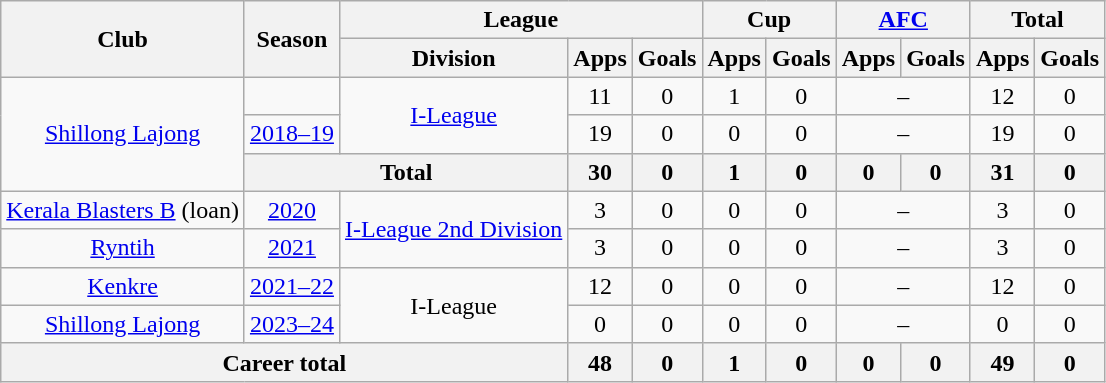<table class="wikitable" style="text-align: center;">
<tr>
<th rowspan="2">Club</th>
<th rowspan="2">Season</th>
<th colspan="3">League</th>
<th colspan="2">Cup</th>
<th colspan="2"><a href='#'>AFC</a></th>
<th colspan="2">Total</th>
</tr>
<tr>
<th>Division</th>
<th>Apps</th>
<th>Goals</th>
<th>Apps</th>
<th>Goals</th>
<th>Apps</th>
<th>Goals</th>
<th>Apps</th>
<th>Goals</th>
</tr>
<tr>
<td rowspan="3"><a href='#'>Shillong Lajong</a></td>
<td></td>
<td rowspan="2"><a href='#'>I-League</a></td>
<td>11</td>
<td>0</td>
<td>1</td>
<td>0</td>
<td colspan="2">–</td>
<td>12</td>
<td>0</td>
</tr>
<tr>
<td><a href='#'>2018–19</a></td>
<td>19</td>
<td>0</td>
<td>0</td>
<td>0</td>
<td colspan="2">–</td>
<td>19</td>
<td>0</td>
</tr>
<tr>
<th colspan="2">Total</th>
<th>30</th>
<th>0</th>
<th>1</th>
<th>0</th>
<th>0</th>
<th>0</th>
<th>31</th>
<th>0</th>
</tr>
<tr>
<td rowspan="1"><a href='#'>Kerala Blasters B</a> (loan)</td>
<td><a href='#'>2020</a></td>
<td rowspan="2"><a href='#'>I-League 2nd Division</a></td>
<td>3</td>
<td>0</td>
<td>0</td>
<td>0</td>
<td colspan="2">–</td>
<td>3</td>
<td>0</td>
</tr>
<tr>
<td rowspan="1"><a href='#'>Ryntih</a></td>
<td><a href='#'>2021</a></td>
<td>3</td>
<td>0</td>
<td>0</td>
<td>0</td>
<td colspan="2">–</td>
<td>3</td>
<td>0</td>
</tr>
<tr>
<td rowspan="1"><a href='#'>Kenkre</a></td>
<td><a href='#'>2021–22</a></td>
<td rowspan="2">I-League</td>
<td>12</td>
<td>0</td>
<td>0</td>
<td>0</td>
<td colspan="2">–</td>
<td>12</td>
<td>0</td>
</tr>
<tr>
<td rowspan="1"><a href='#'>Shillong Lajong</a></td>
<td><a href='#'>2023–24</a></td>
<td>0</td>
<td>0</td>
<td>0</td>
<td>0</td>
<td colspan="2">–</td>
<td>0</td>
<td>0</td>
</tr>
<tr>
<th colspan="3">Career total</th>
<th>48</th>
<th>0</th>
<th>1</th>
<th>0</th>
<th>0</th>
<th>0</th>
<th>49</th>
<th>0</th>
</tr>
</table>
